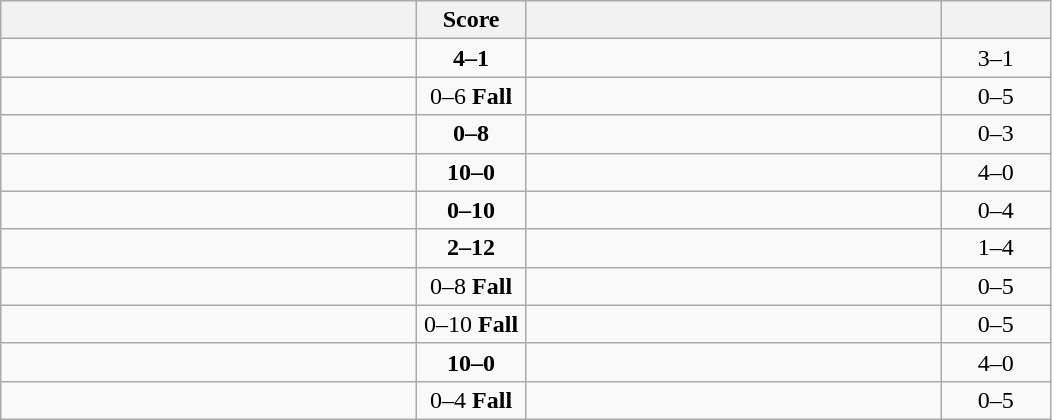<table class="wikitable" style="text-align: center; ">
<tr>
<th align="right" width="270"></th>
<th width="65">Score</th>
<th align="left" width="270"></th>
<th width="65"></th>
</tr>
<tr>
<td align="left"><strong></strong></td>
<td><strong>4–1</strong></td>
<td align="left"></td>
<td>3–1 <strong></strong></td>
</tr>
<tr>
<td align="left"></td>
<td>0–6 <strong>Fall</strong></td>
<td align="left"><strong></strong></td>
<td>0–5 <strong></strong></td>
</tr>
<tr>
<td align="left"></td>
<td><strong>0–8</strong></td>
<td align="left"><strong></strong></td>
<td>0–3 <strong></strong></td>
</tr>
<tr>
<td align="left"><strong></strong></td>
<td><strong>10–0</strong></td>
<td align="left"></td>
<td>4–0 <strong></strong></td>
</tr>
<tr>
<td align="left"></td>
<td><strong>0–10</strong></td>
<td align="left"><strong></strong></td>
<td>0–4 <strong></strong></td>
</tr>
<tr>
<td align="left"></td>
<td><strong>2–12</strong></td>
<td align="left"><strong></strong></td>
<td>1–4 <strong></strong></td>
</tr>
<tr>
<td align="left"></td>
<td>0–8 <strong>Fall</strong></td>
<td align="left"><strong></strong></td>
<td>0–5 <strong></strong></td>
</tr>
<tr>
<td align="left"></td>
<td>0–10 <strong>Fall</strong></td>
<td align="left"><strong></strong></td>
<td>0–5 <strong></strong></td>
</tr>
<tr>
<td align="left"><strong></strong></td>
<td><strong>10–0</strong></td>
<td align="left"></td>
<td>4–0 <strong></strong></td>
</tr>
<tr>
<td align="left"></td>
<td>0–4 <strong>Fall</strong></td>
<td align="left"><strong></strong></td>
<td>0–5 <strong></strong></td>
</tr>
</table>
